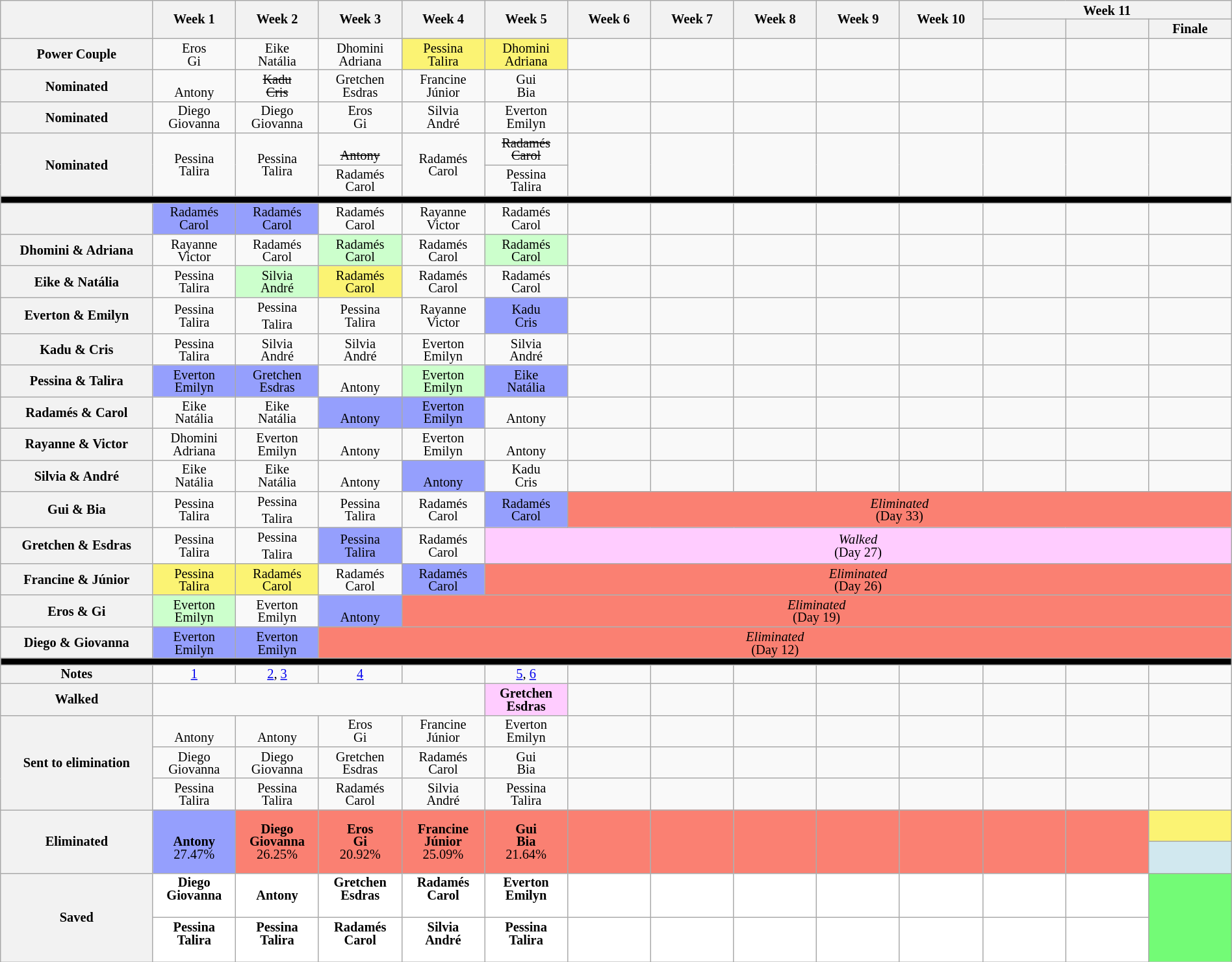<table class="wikitable" style="text-align:center; font-size:85%; width:100%; line-height:13px;">
<tr>
<th rowspan=2 width="11%"></th>
<th rowspan=2 width="06%">Week 1</th>
<th rowspan=2 width="06%">Week 2</th>
<th rowspan=2 width="06%">Week 3</th>
<th rowspan=2 width="06%">Week 4</th>
<th rowspan=2 width="06%">Week 5</th>
<th rowspan=2 width="06%">Week 6</th>
<th rowspan=2 width="06%">Week 7</th>
<th rowspan=2 width="06%">Week 8</th>
<th rowspan=2 width="06%">Week 9</th>
<th rowspan=2 width="06%">Week 10</th>
<th colspan=3 width="18%">Week 11</th>
</tr>
<tr>
<th width="06%"></th>
<th width="06%"></th>
<th width="06%">Finale</th>
</tr>
<tr>
<th>Power Couple</th>
<td>Eros<br>Gi</td>
<td>Eike<br>Natália</td>
<td>Dhomini<br>Adriana</td>
<td bgcolor="FBF373">Pessina<br>Talira</td>
<td bgcolor="FBF373">Dhomini<br>Adriana</td>
<td></td>
<td></td>
<td></td>
<td></td>
<td></td>
<td></td>
<td></td>
<td></td>
</tr>
<tr>
<th>Nominated<br></th>
<td><br>Antony</td>
<td><s>Kadu<br>Cris</s></td>
<td>Gretchen<br>Esdras</td>
<td>Francine<br>Júnior</td>
<td>Gui<br>Bia</td>
<td></td>
<td></td>
<td></td>
<td></td>
<td></td>
<td></td>
<td></td>
<td></td>
</tr>
<tr>
<th>Nominated<br></th>
<td>Diego<br>Giovanna</td>
<td>Diego<br>Giovanna</td>
<td>Eros<br>Gi</td>
<td>Silvia<br>André</td>
<td>Everton<br>Emilyn</td>
<td></td>
<td></td>
<td></td>
<td></td>
<td></td>
<td></td>
<td></td>
<td></td>
</tr>
<tr>
<th rowspan=2>Nominated<br></th>
<td rowspan=2>Pessina<br>Talira</td>
<td rowspan=2>Pessina<br>Talira</td>
<td><s><br>Antony</s></td>
<td rowspan=2>Radamés<br>Carol</td>
<td><s>Radamés<br>Carol</s></td>
<td rowspan=2></td>
<td rowspan=2></td>
<td rowspan=2></td>
<td rowspan=2></td>
<td rowspan=2></td>
<td rowspan=2></td>
<td rowspan=2></td>
<td rowspan=2></td>
</tr>
<tr>
<td>Radamés<br>Carol</td>
<td>Pessina<br>Talira</td>
</tr>
<tr>
<td colspan="15" bgcolor="000000"></td>
</tr>
<tr>
<th></th>
<td bgcolor="959FFD">Radamés<br>Carol</td>
<td bgcolor="959FFD">Radamés<br>Carol</td>
<td>Radamés<br>Carol</td>
<td>Rayanne<br>Victor</td>
<td>Radamés<br>Carol</td>
<td></td>
<td></td>
<td></td>
<td></td>
<td></td>
<td></td>
<td></td>
<td></td>
</tr>
<tr>
<th>Dhomini & Adriana</th>
<td>Rayanne<br>Victor</td>
<td>Radamés<br>Carol</td>
<td bgcolor="CCFFCC">Radamés<br>Carol</td>
<td>Radamés<br>Carol</td>
<td bgcolor="CCFFCC">Radamés<br>Carol</td>
<td></td>
<td></td>
<td></td>
<td></td>
<td></td>
<td></td>
<td></td>
<td></td>
</tr>
<tr>
<th>Eike & Natália</th>
<td>Pessina<br>Talira</td>
<td bgcolor="CCFFCC">Silvia<br>André</td>
<td bgcolor="FBF373">Radamés<br>Carol</td>
<td>Radamés<br>Carol</td>
<td>Radamés<br>Carol</td>
<td></td>
<td></td>
<td></td>
<td></td>
<td></td>
<td></td>
<td></td>
<td></td>
</tr>
<tr>
<th>Everton & Emilyn</th>
<td>Pessina<br>Talira</td>
<td>Pessina<br>Talira <sup></sup></td>
<td>Pessina<br>Talira</td>
<td>Rayanne<br>Victor</td>
<td bgcolor="959FFD">Kadu<br>Cris</td>
<td></td>
<td></td>
<td></td>
<td></td>
<td></td>
<td></td>
<td></td>
<td></td>
</tr>
<tr>
<th>Kadu & Cris</th>
<td>Pessina<br>Talira</td>
<td>Silvia<br>André</td>
<td>Silvia<br>André</td>
<td>Everton<br>Emilyn</td>
<td>Silvia<br>André</td>
<td></td>
<td></td>
<td></td>
<td></td>
<td></td>
<td></td>
<td></td>
<td></td>
</tr>
<tr>
<th>Pessina & Talira</th>
<td bgcolor="959FFD">Everton<br>Emilyn</td>
<td bgcolor="959FFD">Gretchen<br>Esdras</td>
<td><br>Antony</td>
<td bgcolor="CCFFCC">Everton<br>Emilyn</td>
<td bgcolor="959FFD">Eike<br>Natália</td>
<td></td>
<td></td>
<td></td>
<td></td>
<td></td>
<td></td>
<td></td>
<td></td>
</tr>
<tr>
<th>Radamés & Carol</th>
<td>Eike<br>Natália</td>
<td>Eike<br>Natália</td>
<td bgcolor="959FFD"><br>Antony</td>
<td bgcolor="959FFD">Everton<br>Emilyn</td>
<td><br>Antony</td>
<td></td>
<td></td>
<td></td>
<td></td>
<td></td>
<td></td>
<td></td>
<td></td>
</tr>
<tr>
<th>Rayanne & Victor</th>
<td>Dhomini<br>Adriana</td>
<td>Everton<br>Emilyn</td>
<td><br>Antony</td>
<td>Everton<br>Emilyn</td>
<td><br>Antony</td>
<td></td>
<td></td>
<td></td>
<td></td>
<td></td>
<td></td>
<td></td>
<td></td>
</tr>
<tr>
<th>Silvia & André</th>
<td>Eike<br>Natália</td>
<td>Eike<br>Natália</td>
<td><br>Antony</td>
<td bgcolor="959FFD"><br>Antony</td>
<td>Kadu<br>Cris</td>
<td></td>
<td></td>
<td></td>
<td></td>
<td></td>
<td></td>
<td></td>
<td></td>
</tr>
<tr>
<th>Gui & Bia</th>
<td>Pessina<br>Talira</td>
<td>Pessina<br>Talira <sup></sup></td>
<td>Pessina<br>Talira</td>
<td>Radamés<br>Carol</td>
<td bgcolor="959FFD">Radamés<br>Carol</td>
<td colspan="8" bgcolor="FA8072"><em>Eliminated</em><br>(Day 33)</td>
</tr>
<tr>
<th>Gretchen & Esdras</th>
<td>Pessina<br>Talira</td>
<td>Pessina<br>Talira <sup></sup></td>
<td bgcolor="959FFD">Pessina<br>Talira</td>
<td>Radamés<br>Carol</td>
<td colspan="9" bgcolor="FFCCFF"><em>Walked</em><br>(Day 27)</td>
</tr>
<tr>
<th>Francine & Júnior</th>
<td bgcolor="FBF373">Pessina<br>Talira</td>
<td bgcolor="FBF373">Radamés<br>Carol</td>
<td>Radamés<br>Carol</td>
<td bgcolor="959FFD">Radamés<br>Carol</td>
<td colspan="9" bgcolor="FA8072"><em>Eliminated</em><br>(Day 26)</td>
</tr>
<tr>
<th>Eros & Gi</th>
<td bgcolor="CCFFCC">Everton<br>Emilyn</td>
<td>Everton<br>Emilyn</td>
<td bgcolor="959FFD"><br>Antony</td>
<td colspan="10" bgcolor="FA8072"><em>Eliminated</em><br>(Day 19)</td>
</tr>
<tr>
<th>Diego & Giovanna</th>
<td bgcolor="959FFD">Everton<br>Emilyn</td>
<td bgcolor="959FFD">Everton<br>Emilyn</td>
<td colspan="11" bgcolor="FA8072"><em>Eliminated</em><br>(Day 12)</td>
</tr>
<tr>
<td colspan="15" bgcolor="000000"></td>
</tr>
<tr>
<th>Notes</th>
<td><a href='#'>1</a></td>
<td><a href='#'>2</a>, <a href='#'>3</a></td>
<td><a href='#'>4</a></td>
<td></td>
<td><a href='#'>5</a>, <a href='#'>6</a></td>
<td></td>
<td></td>
<td></td>
<td></td>
<td></td>
<td></td>
<td></td>
<td></td>
</tr>
<tr>
<th>Walked</th>
<td colspan=4></td>
<td bgcolor=FFCCFF><strong>Gretchen</strong><br><strong>Esdras</strong></td>
<td></td>
<td></td>
<td></td>
<td></td>
<td></td>
<td></td>
<td></td>
</tr>
<tr>
<th rowspan=3>Sent to elimination</th>
<td><br>Antony</td>
<td><br>Antony</td>
<td>Eros<br>Gi</td>
<td>Francine<br>Júnior</td>
<td>Everton<br>Emilyn</td>
<td></td>
<td></td>
<td></td>
<td></td>
<td></td>
<td></td>
<td></td>
<td></td>
</tr>
<tr>
<td>Diego<br>Giovanna</td>
<td>Diego<br>Giovanna</td>
<td>Gretchen<br>Esdras</td>
<td>Radamés<br>Carol</td>
<td>Gui<br>Bia</td>
<td></td>
<td></td>
<td></td>
<td></td>
<td></td>
<td></td>
<td></td>
<td></td>
</tr>
<tr>
<td>Pessina<br>Talira</td>
<td>Pessina<br>Talira</td>
<td>Radamés<br>Carol</td>
<td>Silvia<br>André</td>
<td>Pessina<br>Talira</td>
<td></td>
<td></td>
<td></td>
<td></td>
<td></td>
<td></td>
<td></td>
<td></td>
</tr>
<tr>
<th rowspan=2>Eliminated</th>
<td rowspan=2 bgcolor=959FFD><strong></strong><br><strong>Antony</strong><br>27.47%<br></td>
<td rowspan=2 bgcolor=FA8072><strong>Diego</strong><br><strong>Giovanna</strong><br>26.25%<br></td>
<td rowspan=2 bgcolor=FA8072><strong>Eros</strong><br><strong>Gi</strong><br>20.92%<br></td>
<td rowspan=2 bgcolor=FA8072><strong>Francine</strong><br><strong>Júnior</strong><br>25.09%<br></td>
<td rowspan=2 bgcolor=FA8072><strong>Gui</strong><br><strong>Bia</strong><br>21.64%<br></td>
<td rowspan=2 bgcolor=FA8072></td>
<td rowspan=2 bgcolor=FA8072></td>
<td rowspan=2 bgcolor=FA8072></td>
<td rowspan=2 bgcolor=FA8072></td>
<td rowspan=2 bgcolor=FA8072></td>
<td rowspan=2 bgcolor=FA8072></td>
<td rowspan=2 bgcolor=FA8072></td>
<td rowspan=1 bgcolor=FBF373><br><br></td>
</tr>
<tr>
<td rowspan=1 bgcolor=D1E8EF><br><br></td>
</tr>
<tr>
<th rowspan=2>Saved</th>
<td rowspan=1 bgcolor=FFFFFF><strong>Diego</strong><br><strong>Giovanna</strong><br><br></td>
<td rowspan=1 bgcolor=FFFFFF><strong></strong><br><strong>Antony</strong><br><br></td>
<td rowspan=1 bgcolor=FFFFFF><strong>Gretchen</strong><br><strong>Esdras</strong><br><br></td>
<td rowspan=1 bgcolor=FFFFFF><strong>Radamés</strong><br><strong>Carol</strong><br><br></td>
<td rowspan=1 bgcolor=FFFFFF><strong>Everton</strong><br><strong>Emilyn</strong><br><br></td>
<td rowspan=1 bgcolor=FFFFFF></td>
<td rowspan=1 bgcolor=FFFFFF></td>
<td rowspan=1 bgcolor=FFFFFF></td>
<td rowspan=1 bgcolor=FFFFFF></td>
<td rowspan=1 bgcolor=FFFFFF></td>
<td rowspan=1 bgcolor=FFFFFF></td>
<td rowspan=1 bgcolor=FFFFFF></td>
<td rowspan=2 bgcolor=73FB76></td>
</tr>
<tr>
<td rowspan=1 bgcolor=FFFFFF><strong>Pessina</strong><br><strong>Talira</strong><br><br></td>
<td rowspan=1 bgcolor=FFFFFF><strong>Pessina</strong><br><strong>Talira</strong><br><br></td>
<td rowspan=1 bgcolor=FFFFFF><strong>Radamés</strong><br><strong>Carol</strong><br><br></td>
<td rowspan=1 bgcolor=FFFFFF><strong>Silvia</strong><br><strong>André</strong><br><br></td>
<td rowspan=1 bgcolor=FFFFFF><strong>Pessina</strong><br><strong>Talira</strong><br><br></td>
<td rowspan=1 bgcolor=FFFFFF></td>
<td rowspan=1 bgcolor=FFFFFF></td>
<td rowspan=1 bgcolor=FFFFFF></td>
<td rowspan=1 bgcolor=FFFFFF></td>
<td rowspan=1 bgcolor=FFFFFF></td>
<td rowspan=1 bgcolor=FFFFFF></td>
<td rowspan=1 bgcolor=FFFFFF></td>
</tr>
</table>
